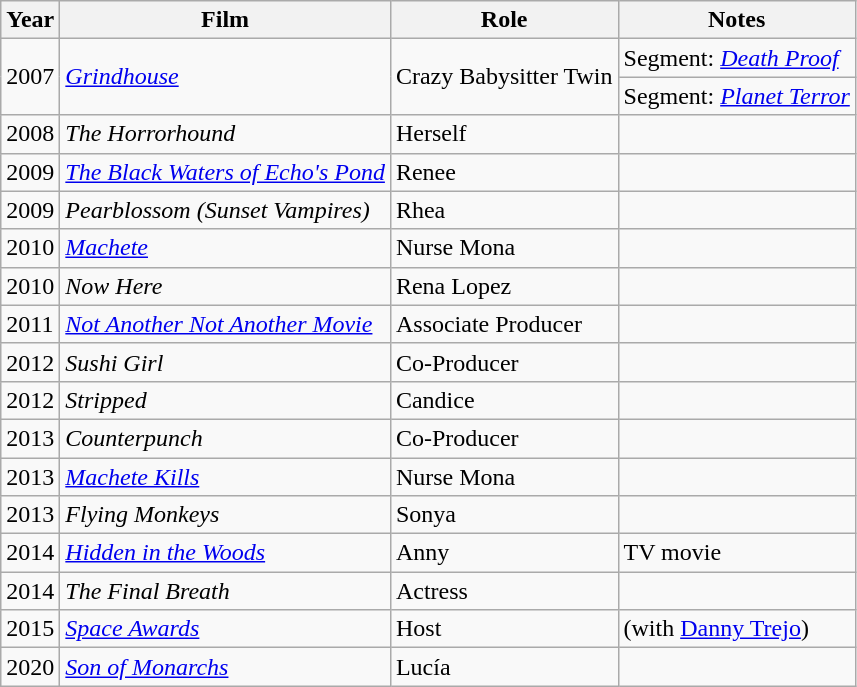<table class="wikitable">
<tr>
<th>Year</th>
<th>Film</th>
<th>Role</th>
<th>Notes</th>
</tr>
<tr>
<td rowspan=2>2007</td>
<td rowspan=2><em><a href='#'>Grindhouse</a></em></td>
<td rowspan=2>Crazy Babysitter Twin</td>
<td>Segment: <em><a href='#'>Death Proof</a></em></td>
</tr>
<tr>
<td>Segment: <em><a href='#'>Planet Terror</a></em></td>
</tr>
<tr>
<td>2008</td>
<td><em>The Horrorhound</em></td>
<td>Herself</td>
<td></td>
</tr>
<tr>
<td>2009</td>
<td><em><a href='#'>The Black Waters of Echo's Pond</a></em></td>
<td>Renee</td>
<td></td>
</tr>
<tr>
<td>2009</td>
<td><em>Pearblossom (Sunset Vampires)</em></td>
<td>Rhea</td>
<td></td>
</tr>
<tr>
<td>2010</td>
<td><em><a href='#'>Machete</a></em></td>
<td>Nurse Mona</td>
<td></td>
</tr>
<tr>
<td>2010</td>
<td><em>Now Here</em></td>
<td>Rena Lopez</td>
<td></td>
</tr>
<tr>
<td>2011</td>
<td><em><a href='#'>Not Another Not Another Movie</a></em></td>
<td>Associate Producer</td>
<td></td>
</tr>
<tr>
<td>2012</td>
<td><em>Sushi Girl</em></td>
<td>Co-Producer</td>
<td></td>
</tr>
<tr>
<td>2012</td>
<td><em>Stripped</em></td>
<td>Candice</td>
<td></td>
</tr>
<tr>
<td>2013</td>
<td><em>Counterpunch</em></td>
<td>Co-Producer</td>
<td></td>
</tr>
<tr>
<td>2013</td>
<td><em><a href='#'>Machete Kills</a></em></td>
<td>Nurse Mona</td>
<td></td>
</tr>
<tr>
<td>2013</td>
<td><em>Flying Monkeys</em></td>
<td>Sonya</td>
<td></td>
</tr>
<tr>
<td>2014</td>
<td><em><a href='#'>Hidden in the Woods</a></em></td>
<td>Anny</td>
<td>TV movie</td>
</tr>
<tr>
<td>2014</td>
<td><em>The Final Breath</em></td>
<td>Actress</td>
<td></td>
</tr>
<tr>
<td>2015</td>
<td><em><a href='#'>Space Awards</a></em></td>
<td>Host</td>
<td>(with <a href='#'>Danny Trejo</a>)</td>
</tr>
<tr>
<td>2020</td>
<td><em><a href='#'>Son of Monarchs</a></em></td>
<td>Lucía</td>
<td></td>
</tr>
</table>
